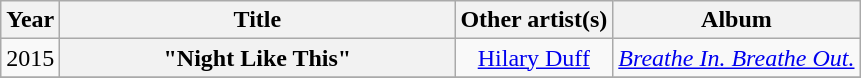<table class="wikitable plainrowheaders" style="text-align:center;" border="1">
<tr>
<th scope="col">Year</th>
<th scope="col" style="width:16em;">Title</th>
<th scope="col">Other artist(s)</th>
<th scope="col">Album</th>
</tr>
<tr>
<td>2015</td>
<th scope="row">"Night Like This"</th>
<td><a href='#'>Hilary Duff</a></td>
<td><em><a href='#'>Breathe In. Breathe Out.</a></em></td>
</tr>
<tr>
</tr>
</table>
